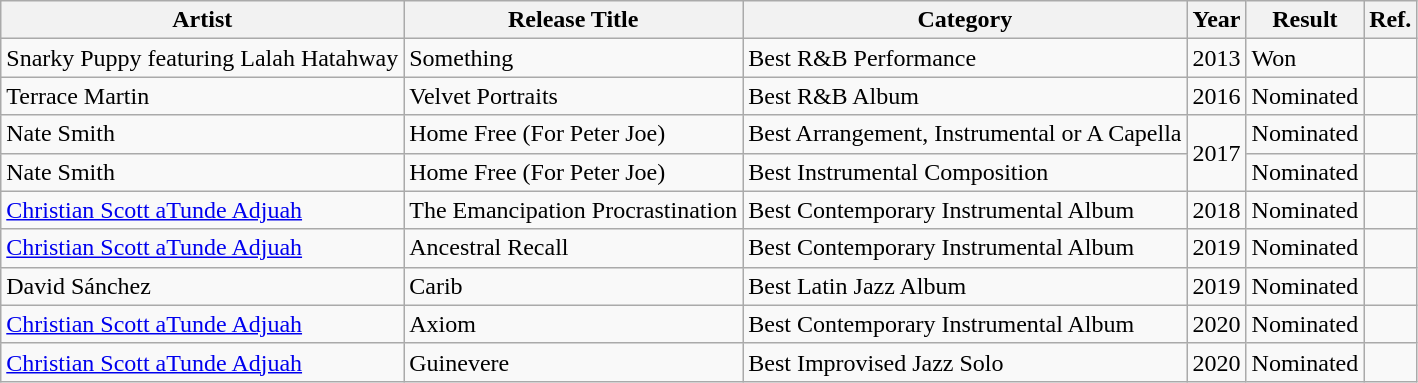<table class="wikitable">
<tr>
<th>Artist</th>
<th>Release Title</th>
<th>Category</th>
<th>Year</th>
<th>Result</th>
<th>Ref.</th>
</tr>
<tr>
<td>Snarky Puppy featuring Lalah Hatahway</td>
<td>Something</td>
<td>Best R&B Performance</td>
<td>2013</td>
<td>Won</td>
<td></td>
</tr>
<tr>
<td>Terrace Martin</td>
<td>Velvet Portraits</td>
<td>Best R&B Album</td>
<td>2016</td>
<td>Nominated</td>
<td></td>
</tr>
<tr>
<td>Nate Smith</td>
<td>Home Free (For Peter Joe)</td>
<td>Best Arrangement, Instrumental or A Capella</td>
<td rowspan="2">2017</td>
<td>Nominated</td>
<td></td>
</tr>
<tr>
<td>Nate Smith</td>
<td>Home Free (For Peter Joe)</td>
<td>Best Instrumental Composition</td>
<td>Nominated</td>
<td></td>
</tr>
<tr>
<td><a href='#'>Christian Scott aTunde Adjuah</a></td>
<td>The Emancipation Procrastination</td>
<td>Best Contemporary Instrumental Album</td>
<td>2018</td>
<td>Nominated</td>
<td></td>
</tr>
<tr>
<td><a href='#'>Christian Scott aTunde Adjuah</a></td>
<td>Ancestral Recall</td>
<td>Best Contemporary Instrumental Album</td>
<td>2019</td>
<td>Nominated</td>
<td></td>
</tr>
<tr>
<td>David Sánchez</td>
<td>Carib</td>
<td>Best Latin Jazz Album</td>
<td>2019</td>
<td>Nominated</td>
<td></td>
</tr>
<tr>
<td><a href='#'>Christian Scott aTunde Adjuah</a></td>
<td>Axiom</td>
<td>Best Contemporary Instrumental Album</td>
<td>2020</td>
<td>Nominated</td>
<td></td>
</tr>
<tr>
<td><a href='#'>Christian Scott aTunde Adjuah</a></td>
<td>Guinevere</td>
<td>Best Improvised Jazz Solo</td>
<td>2020</td>
<td>Nominated</td>
<td></td>
</tr>
</table>
